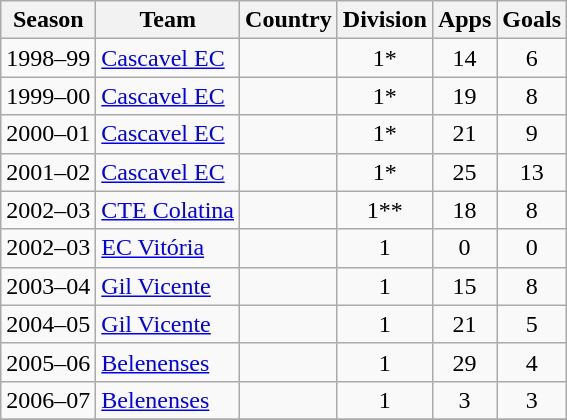<table class="wikitable" style="text-align: center;">
<tr>
<th>Season</th>
<th>Team</th>
<th>Country</th>
<th>Division</th>
<th>Apps</th>
<th>Goals</th>
</tr>
<tr>
<td>1998–99</td>
<td align="left"><a href='#'>Cascavel EC</a></td>
<td align="left"></td>
<td>1*</td>
<td>14</td>
<td>6</td>
</tr>
<tr>
<td>1999–00</td>
<td align="left"><a href='#'>Cascavel EC</a></td>
<td align="left"></td>
<td>1*</td>
<td>19</td>
<td>8</td>
</tr>
<tr>
<td>2000–01</td>
<td align="left"><a href='#'>Cascavel EC</a></td>
<td align="left"></td>
<td>1*</td>
<td>21</td>
<td>9</td>
</tr>
<tr>
<td>2001–02</td>
<td align="left"><a href='#'>Cascavel EC</a></td>
<td align="left"></td>
<td>1*</td>
<td>25</td>
<td>13</td>
</tr>
<tr>
<td>2002–03</td>
<td align="left"><a href='#'>CTE Colatina</a></td>
<td align="left"></td>
<td>1**</td>
<td>18</td>
<td>8</td>
</tr>
<tr>
<td>2002–03</td>
<td align="left"><a href='#'>EC Vitória</a></td>
<td align="left"></td>
<td>1</td>
<td>0</td>
<td>0</td>
</tr>
<tr>
<td>2003–04</td>
<td align="left"><a href='#'>Gil Vicente</a></td>
<td align="left"></td>
<td>1</td>
<td>15</td>
<td>8</td>
</tr>
<tr>
<td>2004–05</td>
<td align="left"><a href='#'>Gil Vicente</a></td>
<td align="left"></td>
<td>1</td>
<td>21</td>
<td>5</td>
</tr>
<tr>
<td>2005–06</td>
<td align="left"><a href='#'>Belenenses</a></td>
<td align="left"></td>
<td>1</td>
<td>29</td>
<td>4</td>
</tr>
<tr>
<td>2006–07</td>
<td align="left"><a href='#'>Belenenses</a></td>
<td align="left"></td>
<td>1</td>
<td>3</td>
<td>3</td>
</tr>
<tr>
</tr>
</table>
